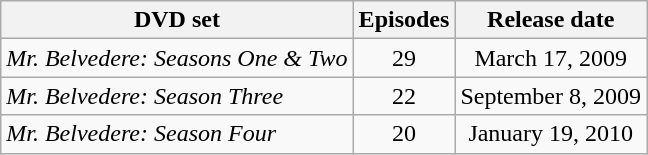<table class=wikitable style="text-align:center">
<tr>
<th>DVD set</th>
<th>Episodes</th>
<th>Release date</th>
</tr>
<tr>
<td align="left"><em>Mr. Belvedere: Seasons One & Two</em></td>
<td>29</td>
<td>March 17, 2009</td>
</tr>
<tr>
<td align="left"><em>Mr. Belvedere: Season Three</em></td>
<td>22</td>
<td>September 8, 2009</td>
</tr>
<tr>
<td align="left"><em>Mr. Belvedere: Season Four</em></td>
<td>20</td>
<td>January 19, 2010</td>
</tr>
</table>
